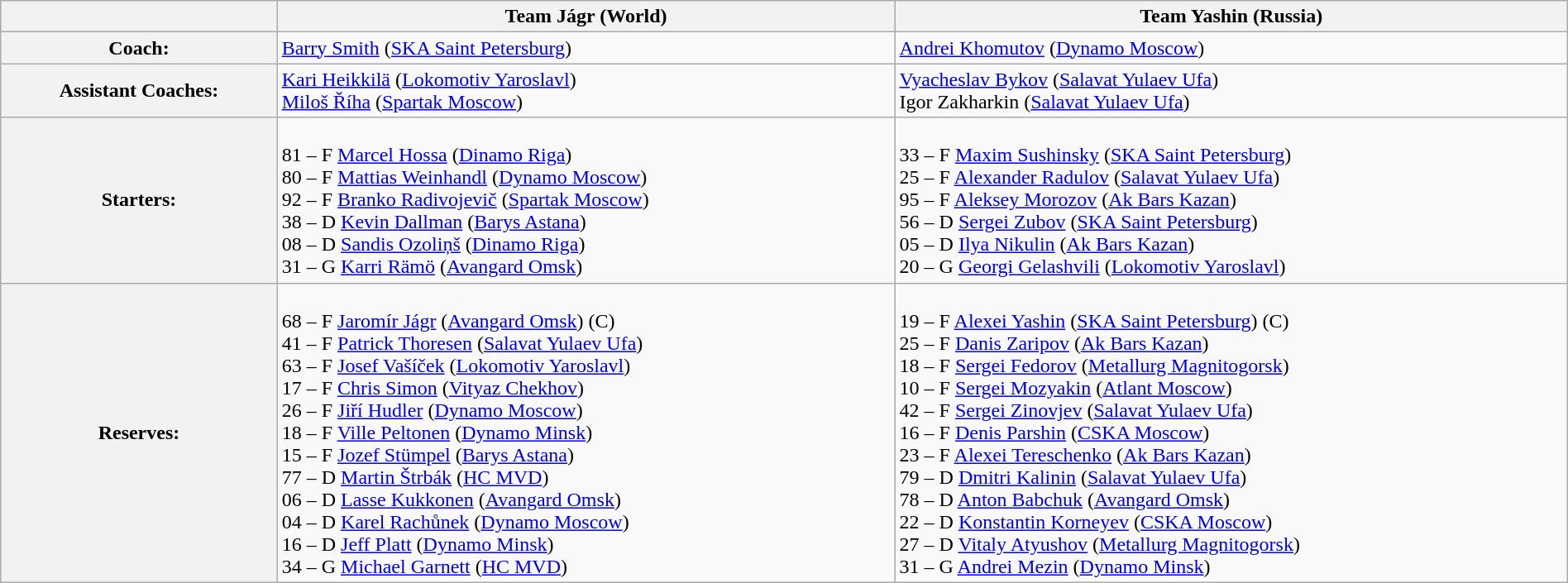<table class="wikitable" style="width:100%">
<tr>
<th></th>
<th>Team Jágr (World)</th>
<th>Team Yashin (Russia)</th>
</tr>
<tr>
<th>Coach:</th>
<td> <a href='#'>Barry Smith</a> (<a href='#'>SKA Saint Petersburg</a>)</td>
<td> <a href='#'>Andrei Khomutov</a> (<a href='#'>Dynamo Moscow</a>)</td>
</tr>
<tr>
<th>Assistant Coaches:</th>
<td> <a href='#'>Kari Heikkilä</a> (<a href='#'>Lokomotiv Yaroslavl</a>)<br> <a href='#'>Miloš Říha</a> (<a href='#'>Spartak Moscow</a>)</td>
<td> <a href='#'>Vyacheslav Bykov</a> (<a href='#'>Salavat Yulaev Ufa</a>)<br> Igor Zakharkin (<a href='#'>Salavat Yulaev Ufa</a>)</td>
</tr>
<tr>
<th>Starters:</th>
<td><br> 81 – F <a href='#'>Marcel Hossa</a> (<a href='#'>Dinamo Riga</a>)<br>
 80 – F <a href='#'>Mattias Weinhandl</a> (<a href='#'>Dynamo Moscow</a>)<br>
 92 – F <a href='#'>Branko Radivojevič</a> (<a href='#'>Spartak Moscow</a>)<br>
 38 – D <a href='#'>Kevin Dallman</a> (<a href='#'>Barys Astana</a>)<br>
 08 – D <a href='#'>Sandis Ozoliņš</a> (<a href='#'>Dinamo Riga</a>)<br>
 31 – G <a href='#'>Karri Rämö</a> (<a href='#'>Avangard Omsk</a>)</td>
<td><br> 33 – F <a href='#'>Maxim Sushinsky</a> (<a href='#'>SKA Saint Petersburg</a>)<br>
 25 – F <a href='#'>Alexander Radulov</a> (<a href='#'>Salavat Yulaev Ufa</a>)<br>
 95 – F <a href='#'>Aleksey Morozov</a> (<a href='#'>Ak Bars Kazan</a>)<br>
 56 – D <a href='#'>Sergei Zubov</a> (<a href='#'>SKA Saint Petersburg</a>)<br>
 05 – D <a href='#'>Ilya Nikulin</a> (<a href='#'>Ak Bars Kazan</a>)<br>
  20 – G <a href='#'>Georgi Gelashvili</a> (<a href='#'>Lokomotiv Yaroslavl</a>)</td>
</tr>
<tr>
<th>Reserves:</th>
<td><br> 68 – F <a href='#'>Jaromír Jágr</a> (<a href='#'>Avangard Omsk</a>) (C)<br>
 41 – F <a href='#'>Patrick Thoresen</a> (<a href='#'>Salavat Yulaev Ufa</a>)<br>
 63 – F <a href='#'>Josef Vašíček</a> (<a href='#'>Lokomotiv Yaroslavl</a>)<br>
 17 – F <a href='#'>Chris Simon</a> (<a href='#'>Vityaz Chekhov</a>)<br>
 26 – F <a href='#'>Jiří Hudler</a> (<a href='#'>Dynamo Moscow</a>)<br>
 18 – F <a href='#'>Ville Peltonen</a> (<a href='#'>Dynamo Minsk</a>)<br>
 15 – F <a href='#'>Jozef Stümpel</a> (<a href='#'>Barys Astana</a>)<br>
 77 – D <a href='#'>Martin Štrbák</a> (<a href='#'>HC MVD</a>)<br>
 06 – D <a href='#'>Lasse Kukkonen</a> (<a href='#'>Avangard Omsk</a>)<br>
 04 – D <a href='#'>Karel Rachůnek</a> (<a href='#'>Dynamo Moscow</a>)<br>
 16 – D <a href='#'>Jeff Platt</a> (<a href='#'>Dynamo Minsk</a>)<br>
 34 – G <a href='#'>Michael Garnett</a> (<a href='#'>HC MVD</a>)<br></td>
<td><br> 19 – F <a href='#'>Alexei Yashin</a> (<a href='#'>SKA Saint Petersburg</a>) (C)<br>
 25 – F <a href='#'>Danis Zaripov</a> (<a href='#'>Ak Bars Kazan</a>)<br>
 18 – F <a href='#'>Sergei Fedorov</a> (<a href='#'>Metallurg Magnitogorsk</a>)<br>
 10 – F <a href='#'>Sergei Mozyakin</a> (<a href='#'>Atlant Moscow</a>)<br>
 42 – F <a href='#'>Sergei Zinovjev</a> (<a href='#'>Salavat Yulaev Ufa</a>)<br>
 16 – F <a href='#'>Denis Parshin</a> (<a href='#'>CSKA Moscow</a>)<br>
 23 – F <a href='#'>Alexei Tereschenko</a> (<a href='#'>Ak Bars Kazan</a>)<br>
 79 – D <a href='#'>Dmitri Kalinin</a> (<a href='#'>Salavat Yulaev Ufa</a>)<br>
 78 – D <a href='#'>Anton Babchuk</a> (<a href='#'>Avangard Omsk</a>)<br>
 22 – D <a href='#'>Konstantin Korneyev</a> (<a href='#'>CSKA Moscow</a>)<br>
 27 – D <a href='#'>Vitaly Atyushov</a> (<a href='#'>Metallurg Magnitogorsk</a>)<br>
 31 – G <a href='#'>Andrei Mezin</a> (<a href='#'>Dynamo Minsk</a>)<br></td>
</tr>
</table>
